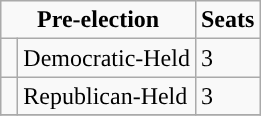<table class= "wikitable">
<tr>
<td colspan= "2" rowspan= "1" align= "center" valign= "top"><strong>Pre-election</strong></td>
<td valign= "top"><strong>Seats</strong><br></td>
</tr>
<tr>
<td style="background-color:"> </td>
<td>Democratic-Held</td>
<td>3</td>
</tr>
<tr>
<td style="background-color:"> </td>
<td>Republican-Held</td>
<td>3</td>
</tr>
<tr>
</tr>
</table>
